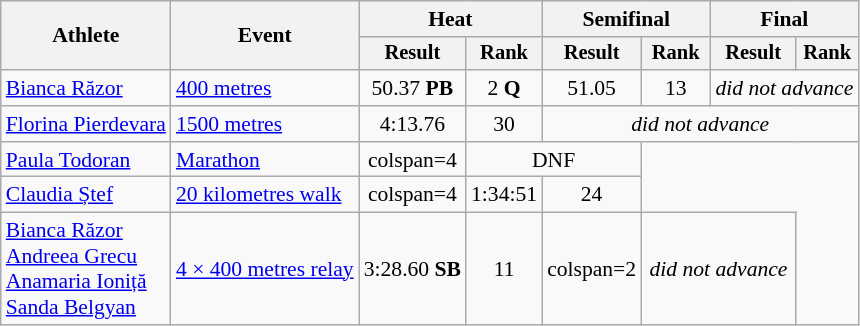<table class="wikitable" style="font-size:90%">
<tr>
<th rowspan="2">Athlete</th>
<th rowspan="2">Event</th>
<th colspan="2">Heat</th>
<th colspan="2">Semifinal</th>
<th colspan="2">Final</th>
</tr>
<tr style="font-size:95%">
<th>Result</th>
<th>Rank</th>
<th>Result</th>
<th>Rank</th>
<th>Result</th>
<th>Rank</th>
</tr>
<tr style=text-align:center>
<td style=text-align:left><a href='#'>Bianca Răzor</a></td>
<td style=text-align:left><a href='#'>400 metres</a></td>
<td>50.37 <strong>PB</strong></td>
<td>2 <strong>Q</strong></td>
<td>51.05</td>
<td>13</td>
<td colspan="2"><em>did not advance</em></td>
</tr>
<tr style=text-align:center>
<td style=text-align:left><a href='#'>Florina Pierdevara</a></td>
<td style=text-align:left><a href='#'>1500 metres</a></td>
<td>4:13.76</td>
<td>30</td>
<td colspan="4"><em>did not advance</em></td>
</tr>
<tr style=text-align:center>
<td style=text-align:left><a href='#'>Paula Todoran</a></td>
<td style=text-align:left><a href='#'>Marathon</a></td>
<td>colspan=4 </td>
<td colspan="2">DNF</td>
</tr>
<tr style=text-align:center>
<td style=text-align:left><a href='#'>Claudia Ștef</a></td>
<td style=text-align:left><a href='#'>20 kilometres walk</a></td>
<td>colspan=4 </td>
<td>1:34:51</td>
<td>24</td>
</tr>
<tr style=text-align:center>
<td style=text-align:left><a href='#'>Bianca Răzor</a><br><a href='#'>Andreea Grecu</a><br><a href='#'>Anamaria Ioniță</a><br><a href='#'>Sanda Belgyan</a></td>
<td style=text-align:left><a href='#'>4 × 400 metres relay</a></td>
<td>3:28.60 <strong>SB</strong></td>
<td>11</td>
<td>colspan=2 </td>
<td colspan="2"><em>did not advance</em></td>
</tr>
</table>
